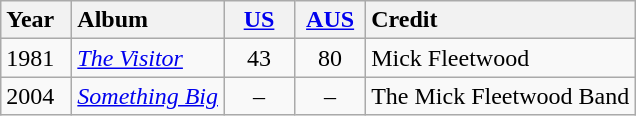<table class="wikitable">
<tr>
<th style="vertical-align:top; text-align:left; width:40px;">Year</th>
<th style="text-align:left; vertical-align:top;">Album</th>
<th style="vertical-align:top; text-align:center; width:40px;"><a href='#'>US</a></th>
<th style="vertical-align:top; text-align:center; width:40px;"><a href='#'>AUS</a></th>
<th style="text-align:left; vertical-align:top;">Credit</th>
</tr>
<tr>
<td style="text-align:left; vertical-align:top;">1981</td>
<td style="text-align:left; vertical-align:top;"><em><a href='#'>The Visitor</a></em></td>
<td style="text-align:center; vertical-align:top;">43</td>
<td style="text-align:center; vertical-align:top;">80</td>
<td style="text-align:left; vertical-align:top;">Mick Fleetwood</td>
</tr>
<tr style="vertical-align:top;">
<td style="text-align:left; ">2004</td>
<td style="text-align:left; "><em><a href='#'>Something Big</a></em></td>
<td style="text-align:center; ">–</td>
<td style="text-align:center; ">–</td>
<td style="text-align:left; ">The Mick Fleetwood Band</td>
</tr>
</table>
